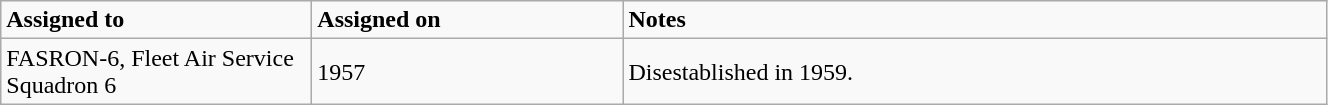<table class="wikitable" style="width: 70%;">
<tr>
<td style="width: 200px;"><strong>Assigned to</strong></td>
<td style="width: 200px;"><strong>Assigned on</strong></td>
<td><strong>Notes</strong></td>
</tr>
<tr>
<td>FASRON-6, Fleet Air Service Squadron 6</td>
<td>1957</td>
<td>Disestablished in 1959.</td>
</tr>
</table>
